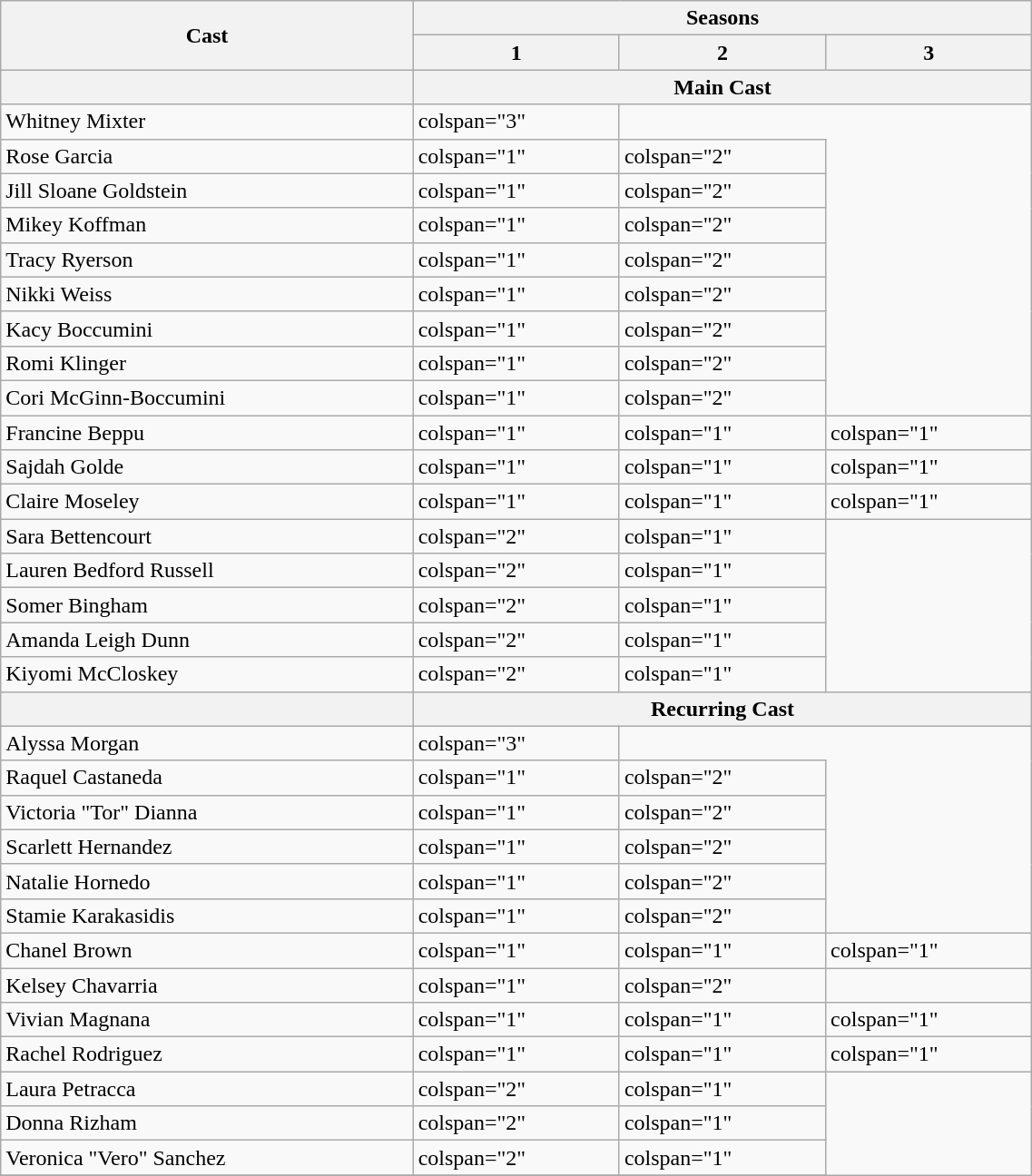<table class="wikitable plainrowheaders" style="width:60%;">
<tr>
<th scope="col" rowspan="2" width="30%">Cast</th>
<th scope="col" colspan="6">Seasons</th>
</tr>
<tr>
<th scope="col" style="width:15%;">1</th>
<th scope="col" style="width:15%;">2</th>
<th scope="col" style="width:15%;">3</th>
</tr>
<tr>
<th scope="col"></th>
<th colspan="3">Main Cast</th>
</tr>
<tr>
<td scope="row">Whitney Mixter</td>
<td>colspan="3" </td>
</tr>
<tr>
<td scope="row">Rose Garcia</td>
<td>colspan="1" </td>
<td>colspan="2" </td>
</tr>
<tr>
<td scope="row">Jill Sloane Goldstein</td>
<td>colspan="1" </td>
<td>colspan="2" </td>
</tr>
<tr>
<td scope="row">Mikey Koffman</td>
<td>colspan="1" </td>
<td>colspan="2" </td>
</tr>
<tr>
<td scope="row">Tracy Ryerson</td>
<td>colspan="1" </td>
<td>colspan="2" </td>
</tr>
<tr>
<td scope="row">Nikki Weiss</td>
<td>colspan="1" </td>
<td>colspan="2" </td>
</tr>
<tr>
<td scope="row">Kacy Boccumini</td>
<td>colspan="1" </td>
<td>colspan="2" </td>
</tr>
<tr>
<td scope="row">Romi Klinger</td>
<td>colspan="1" </td>
<td>colspan="2" </td>
</tr>
<tr>
<td scope="row">Cori McGinn-Boccumini</td>
<td>colspan="1" </td>
<td>colspan="2" </td>
</tr>
<tr>
<td scope="row">Francine Beppu</td>
<td>colspan="1" </td>
<td>colspan="1" </td>
<td>colspan="1" </td>
</tr>
<tr>
<td scope="row">Sajdah Golde</td>
<td>colspan="1" </td>
<td>colspan="1" </td>
<td>colspan="1" </td>
</tr>
<tr>
<td scope="row">Claire Moseley</td>
<td>colspan="1" </td>
<td>colspan="1" </td>
<td>colspan="1" </td>
</tr>
<tr>
<td scope="row">Sara Bettencourt</td>
<td>colspan="2" </td>
<td>colspan="1" </td>
</tr>
<tr>
<td scope="row">Lauren Bedford Russell</td>
<td>colspan="2" </td>
<td>colspan="1" </td>
</tr>
<tr>
<td scope="row">Somer Bingham</td>
<td>colspan="2" </td>
<td>colspan="1" </td>
</tr>
<tr>
<td scope="row">Amanda Leigh Dunn</td>
<td>colspan="2" </td>
<td>colspan="1" </td>
</tr>
<tr>
<td scope="row">Kiyomi McCloskey</td>
<td>colspan="2" </td>
<td>colspan="1" </td>
</tr>
<tr>
<th scope="col"></th>
<th colspan="3">Recurring Cast</th>
</tr>
<tr>
<td scope="row">Alyssa Morgan</td>
<td>colspan="3" </td>
</tr>
<tr>
<td scope="row">Raquel Castaneda</td>
<td>colspan="1" </td>
<td>colspan="2" </td>
</tr>
<tr>
<td scope="row">Victoria "Tor" Dianna</td>
<td>colspan="1" </td>
<td>colspan="2" </td>
</tr>
<tr>
<td scope="row">Scarlett Hernandez</td>
<td>colspan="1" </td>
<td>colspan="2" </td>
</tr>
<tr>
<td scope="row">Natalie Hornedo</td>
<td>colspan="1" </td>
<td>colspan="2" </td>
</tr>
<tr>
<td scope="row">Stamie Karakasidis</td>
<td>colspan="1" </td>
<td>colspan="2" </td>
</tr>
<tr>
<td scope="row">Chanel Brown</td>
<td>colspan="1" </td>
<td>colspan="1" </td>
<td>colspan="1" </td>
</tr>
<tr>
<td scope="row">Kelsey Chavarria</td>
<td>colspan="1" </td>
<td>colspan="2" </td>
</tr>
<tr>
<td scope="row">Vivian Magnana</td>
<td>colspan="1" </td>
<td>colspan="1" </td>
<td>colspan="1" </td>
</tr>
<tr>
<td scope="row">Rachel Rodriguez</td>
<td>colspan="1" </td>
<td>colspan="1" </td>
<td>colspan="1" </td>
</tr>
<tr>
<td scope="row">Laura Petracca</td>
<td>colspan="2" </td>
<td>colspan="1" </td>
</tr>
<tr>
<td scope="row">Donna Rizham</td>
<td>colspan="2" </td>
<td>colspan="1" </td>
</tr>
<tr>
<td scope="row">Veronica "Vero" Sanchez</td>
<td>colspan="2" </td>
<td>colspan="1" </td>
</tr>
<tr>
</tr>
</table>
